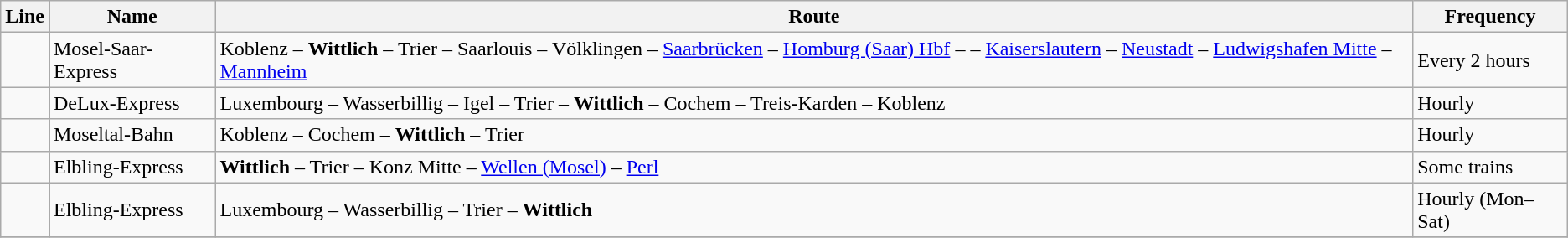<table class="wikitable">
<tr>
<th>Line</th>
<th>Name</th>
<th>Route</th>
<th>Frequency</th>
</tr>
<tr>
<td></td>
<td>Mosel-Saar-Express</td>
<td>Koblenz – <strong>Wittlich</strong> – Trier – Saarlouis – Völklingen – <a href='#'>Saarbrücken</a> – <a href='#'>Homburg (Saar) Hbf</a> –  – <a href='#'>Kaiserslautern</a> – <a href='#'>Neustadt</a> – <a href='#'>Ludwigshafen Mitte</a> – <a href='#'>Mannheim</a></td>
<td>Every 2 hours</td>
</tr>
<tr>
<td></td>
<td>DeLux-Express</td>
<td>Luxembourg – Wasserbillig – Igel – Trier – <strong>Wittlich</strong> – Cochem – Treis-Karden – Koblenz</td>
<td>Hourly</td>
</tr>
<tr>
<td></td>
<td>Moseltal-Bahn</td>
<td>Koblenz – Cochem – <strong>Wittlich</strong> – Trier</td>
<td>Hourly</td>
</tr>
<tr>
<td></td>
<td>Elbling-Express</td>
<td><strong>Wittlich</strong> – Trier – Konz Mitte – <a href='#'>Wellen (Mosel)</a> – <a href='#'>Perl</a></td>
<td>Some trains</td>
</tr>
<tr>
<td></td>
<td>Elbling-Express</td>
<td>Luxembourg – Wasserbillig – Trier – <strong>Wittlich</strong></td>
<td>Hourly (Mon–Sat)</td>
</tr>
<tr>
</tr>
</table>
